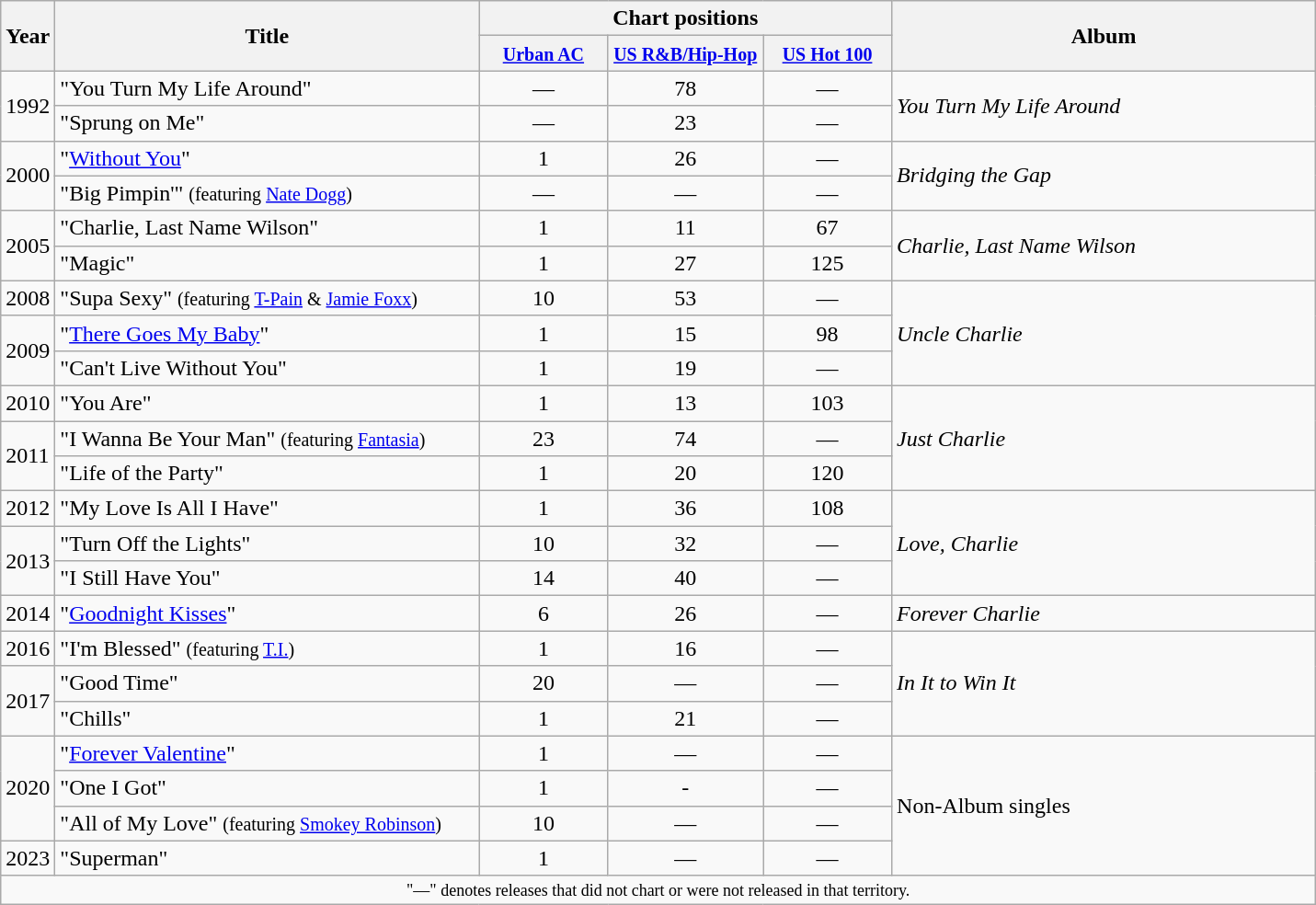<table class="wikitable">
<tr>
<th style="width:28px;" rowspan="2">Year</th>
<th style="width:300px;" rowspan="2">Title</th>
<th colspan="3">Chart positions</th>
<th style="width:300px;" rowspan="2">Album</th>
</tr>
<tr>
<th style="width:86px;"><small><a href='#'>Urban AC</a></small><br></th>
<th style="width:105px;"><small><a href='#'>US R&B/Hip-Hop</a></small><br></th>
<th style="width:86px;"><small><a href='#'>US Hot 100</a></small><br></th>
</tr>
<tr>
<td rowspan="2">1992</td>
<td>"You Turn My Life Around"</td>
<td style="text-align:center;">—</td>
<td style="text-align:center;">78</td>
<td style="text-align:center;">—</td>
<td rowspan="2"><em>You Turn My Life Around</em></td>
</tr>
<tr>
<td>"Sprung on Me"</td>
<td style="text-align:center;">—</td>
<td style="text-align:center;">23</td>
<td style="text-align:center;">—</td>
</tr>
<tr>
<td rowspan="2">2000</td>
<td>"<a href='#'>Without You</a>"</td>
<td style="text-align:center;">1</td>
<td style="text-align:center;">26</td>
<td style="text-align:center;">—</td>
<td rowspan="2"><em>Bridging the Gap</em></td>
</tr>
<tr>
<td>"Big Pimpin'" <small>(featuring <a href='#'>Nate Dogg</a>)</small></td>
<td style="text-align:center;">—</td>
<td style="text-align:center;">—</td>
<td style="text-align:center;">—</td>
</tr>
<tr>
<td rowspan="2">2005</td>
<td>"Charlie, Last Name Wilson"</td>
<td style="text-align:center;">1</td>
<td style="text-align:center;">11</td>
<td style="text-align:center;">67</td>
<td rowspan="2"><em>Charlie, Last Name Wilson</em></td>
</tr>
<tr>
<td>"Magic"</td>
<td style="text-align:center;">1</td>
<td style="text-align:center;">27</td>
<td style="text-align:center;">125</td>
</tr>
<tr>
<td>2008</td>
<td>"Supa Sexy" <small>(featuring <a href='#'>T-Pain</a> & <a href='#'>Jamie Foxx</a>)</small></td>
<td style="text-align:center;">10</td>
<td style="text-align:center;">53</td>
<td style="text-align:center;">—</td>
<td rowspan="3"><em>Uncle Charlie</em></td>
</tr>
<tr>
<td rowspan="2">2009</td>
<td>"<a href='#'>There Goes My Baby</a>"</td>
<td style="text-align:center;">1</td>
<td style="text-align:center;">15</td>
<td style="text-align:center;">98</td>
</tr>
<tr>
<td>"Can't Live Without You"</td>
<td style="text-align:center;">1</td>
<td style="text-align:center;">19</td>
<td style="text-align:center;">—</td>
</tr>
<tr>
<td>2010</td>
<td>"You Are"</td>
<td style="text-align:center;">1</td>
<td style="text-align:center;">13</td>
<td style="text-align:center;">103</td>
<td rowspan="3"><em>Just Charlie</em></td>
</tr>
<tr>
<td rowspan="2">2011</td>
<td>"I Wanna Be Your Man" <small>(featuring <a href='#'>Fantasia</a>)</small></td>
<td style="text-align:center;">23</td>
<td style="text-align:center;">74</td>
<td style="text-align:center;">—</td>
</tr>
<tr>
<td>"Life of the Party"</td>
<td style="text-align:center;">1</td>
<td style="text-align:center;">20</td>
<td style="text-align:center;">120</td>
</tr>
<tr>
<td>2012</td>
<td>"My Love Is All I Have"</td>
<td style="text-align:center;">1</td>
<td style="text-align:center;">36</td>
<td style="text-align:center;">108</td>
<td rowspan="3"><em>Love, Charlie</em></td>
</tr>
<tr>
<td rowspan="2">2013</td>
<td>"Turn Off the Lights"</td>
<td style="text-align:center;">10</td>
<td style="text-align:center;">32</td>
<td style="text-align:center;">—</td>
</tr>
<tr>
<td>"I Still Have You"</td>
<td style="text-align:center;">14</td>
<td style="text-align:center;">40</td>
<td style="text-align:center;">—</td>
</tr>
<tr>
<td>2014</td>
<td>"<a href='#'>Goodnight Kisses</a>"</td>
<td style="text-align:center;">6</td>
<td style="text-align:center;">26</td>
<td style="text-align:center;">—</td>
<td><em>Forever Charlie</em></td>
</tr>
<tr>
<td>2016</td>
<td>"I'm Blessed" <small>(featuring <a href='#'>T.I.</a>)</small></td>
<td style="text-align:center;">1</td>
<td style="text-align:center;">16</td>
<td style="text-align:center;">—</td>
<td rowspan="3"><em>In It to Win It</em></td>
</tr>
<tr>
<td rowspan="2">2017</td>
<td>"Good Time"</td>
<td style="text-align:center;">20</td>
<td style="text-align:center;">—</td>
<td style="text-align:center;">—</td>
</tr>
<tr>
<td>"Chills"</td>
<td style="text-align:center;">1</td>
<td style="text-align:center;">21</td>
<td style="text-align:center;">—</td>
</tr>
<tr>
<td rowspan="3">2020</td>
<td>"<a href='#'>Forever Valentine</a>"</td>
<td style="text-align:center;">1</td>
<td style="text-align:center;">—</td>
<td style="text-align:center;">—</td>
<td rowspan="4">Non-Album singles</td>
</tr>
<tr>
<td>"One I Got"</td>
<td style="text-align:center;">1</td>
<td style="text-align:center;">-</td>
<td style="text-align:center;">—</td>
</tr>
<tr>
<td>"All of My Love" <small>(featuring <a href='#'>Smokey Robinson</a>)</small></td>
<td style="text-align:center;">10</td>
<td style="text-align:center;">—</td>
<td style="text-align:center;">—</td>
</tr>
<tr>
<td rowspan="1">2023</td>
<td>"Superman"</td>
<td style="text-align:center;">1</td>
<td style="text-align:center;">—</td>
<td style="text-align:center;">—</td>
</tr>
<tr>
<td colspan="6" style="text-align:center; font-size:9pt;">"—" denotes releases that did not chart or were not released in that territory.</td>
</tr>
</table>
